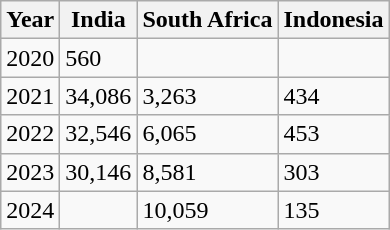<table class=wikitable style="text-align: left;">
<tr>
<th>Year</th>
<th>India</th>
<th>South Africa</th>
<th>Indonesia</th>
</tr>
<tr>
<td>2020</td>
<td>560</td>
<td></td>
<td></td>
</tr>
<tr>
<td>2021</td>
<td>34,086</td>
<td>3,263</td>
<td>434</td>
</tr>
<tr>
<td>2022</td>
<td>32,546</td>
<td>6,065</td>
<td>453</td>
</tr>
<tr>
<td>2023</td>
<td>30,146</td>
<td>8,581</td>
<td>303</td>
</tr>
<tr>
<td>2024</td>
<td></td>
<td>10,059</td>
<td>135</td>
</tr>
</table>
